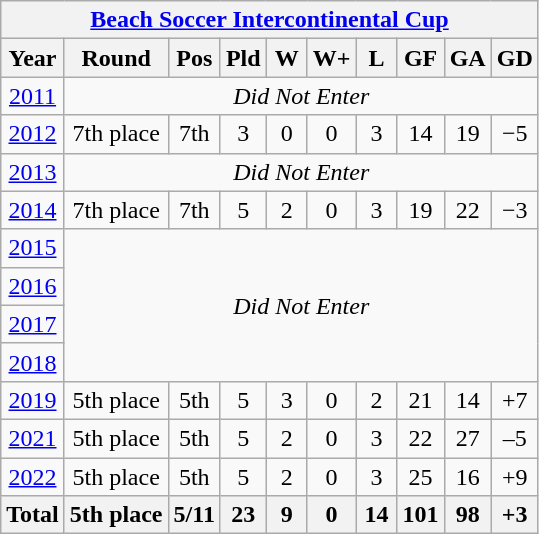<table class="wikitable" style="text-align: center;">
<tr>
<th colspan=10><a href='#'>Beach Soccer Intercontinental Cup</a></th>
</tr>
<tr>
<th>Year</th>
<th>Round</th>
<th width=20>Pos</th>
<th width=20>Pld</th>
<th width=20>W</th>
<th width=20>W+</th>
<th width=20>L</th>
<th width=20>GF</th>
<th width=20>GA</th>
<th width=20>GD</th>
</tr>
<tr>
<td> <a href='#'>2011</a></td>
<td colspan=9><em>Did Not Enter</em></td>
</tr>
<tr>
<td> <a href='#'>2012</a></td>
<td>7th place</td>
<td>7th</td>
<td>3</td>
<td>0</td>
<td>0</td>
<td>3</td>
<td>14</td>
<td>19</td>
<td>−5</td>
</tr>
<tr>
<td> <a href='#'>2013</a></td>
<td colspan=9><em>Did Not Enter</em></td>
</tr>
<tr>
<td> <a href='#'>2014</a></td>
<td>7th place</td>
<td>7th</td>
<td>5</td>
<td>2</td>
<td>0</td>
<td>3</td>
<td>19</td>
<td>22</td>
<td>−3</td>
</tr>
<tr>
<td> <a href='#'>2015</a></td>
<td rowspan=4 colspan=9><em>Did Not Enter</em></td>
</tr>
<tr>
<td> <a href='#'>2016</a></td>
</tr>
<tr>
<td> <a href='#'>2017</a></td>
</tr>
<tr>
<td> <a href='#'>2018</a></td>
</tr>
<tr>
<td> <a href='#'>2019</a></td>
<td>5th place</td>
<td>5th</td>
<td>5</td>
<td>3</td>
<td>0</td>
<td>2</td>
<td>21</td>
<td>14</td>
<td>+7</td>
</tr>
<tr>
<td> <a href='#'>2021</a></td>
<td>5th place</td>
<td>5th</td>
<td>5</td>
<td>2</td>
<td>0</td>
<td>3</td>
<td>22</td>
<td>27</td>
<td>–5</td>
</tr>
<tr>
<td> <a href='#'>2022</a></td>
<td>5th place</td>
<td>5th</td>
<td>5</td>
<td>2</td>
<td>0</td>
<td>3</td>
<td>25</td>
<td>16</td>
<td>+9</td>
</tr>
<tr>
<th>Total</th>
<th>5th place</th>
<th>5/11</th>
<th>23</th>
<th>9</th>
<th>0</th>
<th>14</th>
<th>101</th>
<th>98</th>
<th>+3</th>
</tr>
</table>
